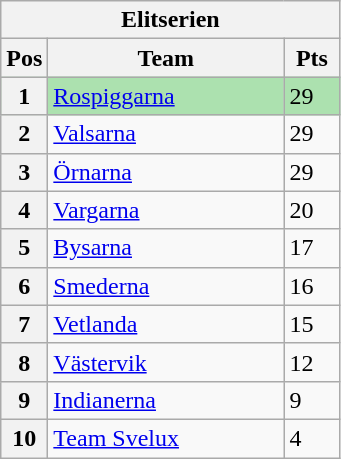<table class="wikitable">
<tr>
<th colspan="3">Elitserien</th>
</tr>
<tr>
<th width=20>Pos</th>
<th width=150>Team</th>
<th width=30>Pts</th>
</tr>
<tr style="background:#ACE1AF;">
<th>1</th>
<td><a href='#'>Rospiggarna</a></td>
<td>29</td>
</tr>
<tr>
<th>2</th>
<td><a href='#'>Valsarna</a></td>
<td>29</td>
</tr>
<tr>
<th>3</th>
<td><a href='#'>Örnarna</a></td>
<td>29</td>
</tr>
<tr>
<th>4</th>
<td><a href='#'>Vargarna</a></td>
<td>20</td>
</tr>
<tr>
<th>5</th>
<td><a href='#'>Bysarna</a></td>
<td>17</td>
</tr>
<tr>
<th>6</th>
<td><a href='#'>Smederna</a></td>
<td>16</td>
</tr>
<tr>
<th>7</th>
<td><a href='#'>Vetlanda</a></td>
<td>15</td>
</tr>
<tr>
<th>8</th>
<td><a href='#'>Västervik</a></td>
<td>12</td>
</tr>
<tr>
<th>9</th>
<td><a href='#'>Indianerna</a></td>
<td>9</td>
</tr>
<tr>
<th>10</th>
<td><a href='#'>Team Svelux</a></td>
<td>4</td>
</tr>
</table>
